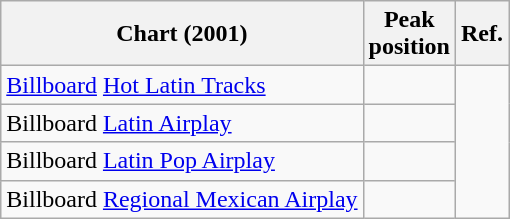<table class="wikitable sortable">
<tr>
<th>Chart (2001)</th>
<th>Peak<br>position</th>
<th>Ref.</th>
</tr>
<tr>
<td><a href='#'>Billboard</a> <a href='#'>Hot Latin Tracks</a></td>
<td></td>
<td style="text-align:center;" rowspan=4></td>
</tr>
<tr>
<td>Billboard <a href='#'>Latin Airplay</a></td>
<td></td>
</tr>
<tr>
<td>Billboard <a href='#'>Latin Pop Airplay</a></td>
<td></td>
</tr>
<tr>
<td>Billboard <a href='#'>Regional Mexican Airplay</a></td>
<td></td>
</tr>
</table>
